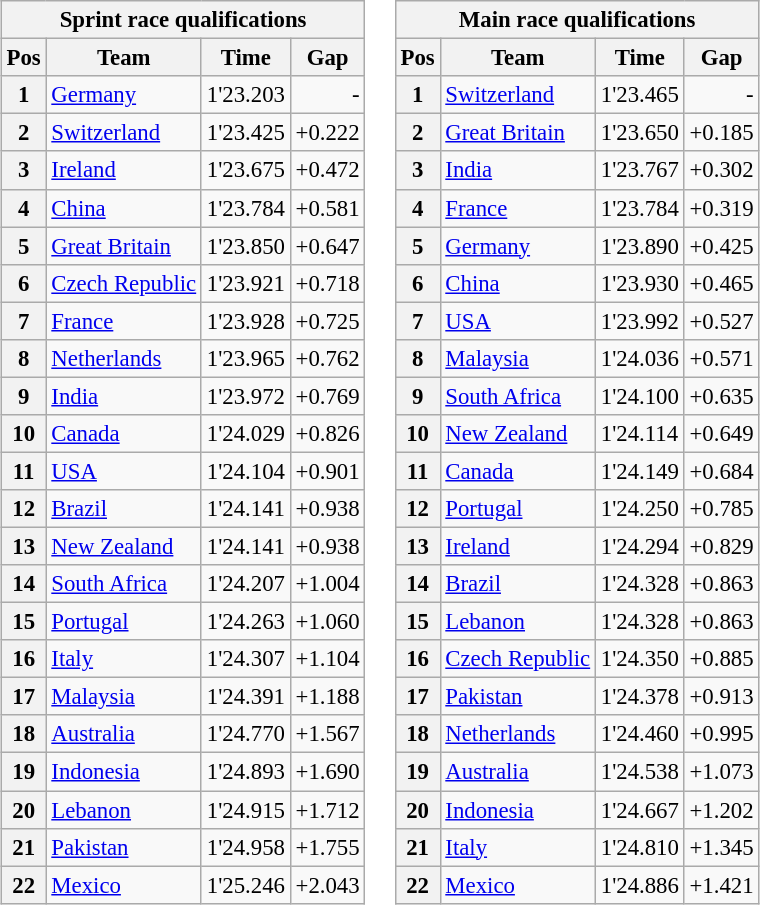<table style="font-size:95%; border=0">
<tr>
<td><br><table class="wikitable">
<tr>
<th colspan=4>Sprint race qualifications</th>
</tr>
<tr>
<th>Pos</th>
<th>Team</th>
<th>Time</th>
<th>Gap</th>
</tr>
<tr>
<th>1</th>
<td> <a href='#'>Germany</a></td>
<td>1'23.203</td>
<td align=right>-</td>
</tr>
<tr>
<th>2</th>
<td> <a href='#'>Switzerland</a></td>
<td>1'23.425</td>
<td>+0.222</td>
</tr>
<tr>
<th>3</th>
<td> <a href='#'>Ireland</a></td>
<td>1'23.675</td>
<td>+0.472</td>
</tr>
<tr>
<th>4</th>
<td> <a href='#'>China</a></td>
<td>1'23.784</td>
<td>+0.581</td>
</tr>
<tr>
<th>5</th>
<td> <a href='#'>Great Britain</a></td>
<td>1'23.850</td>
<td>+0.647</td>
</tr>
<tr>
<th>6</th>
<td> <a href='#'>Czech Republic</a></td>
<td>1'23.921</td>
<td>+0.718</td>
</tr>
<tr>
<th>7</th>
<td> <a href='#'>France</a></td>
<td>1'23.928</td>
<td>+0.725</td>
</tr>
<tr>
<th>8</th>
<td> <a href='#'>Netherlands</a></td>
<td>1'23.965</td>
<td>+0.762</td>
</tr>
<tr>
<th>9</th>
<td> <a href='#'>India</a></td>
<td>1'23.972</td>
<td>+0.769</td>
</tr>
<tr>
<th>10</th>
<td> <a href='#'>Canada</a></td>
<td>1'24.029</td>
<td>+0.826</td>
</tr>
<tr>
<th>11</th>
<td> <a href='#'>USA</a></td>
<td>1'24.104</td>
<td>+0.901</td>
</tr>
<tr>
<th>12</th>
<td> <a href='#'>Brazil</a></td>
<td>1'24.141</td>
<td>+0.938</td>
</tr>
<tr>
<th>13</th>
<td> <a href='#'>New Zealand</a></td>
<td>1'24.141</td>
<td>+0.938</td>
</tr>
<tr>
<th>14</th>
<td> <a href='#'>South Africa</a></td>
<td>1'24.207</td>
<td>+1.004</td>
</tr>
<tr>
<th>15</th>
<td> <a href='#'>Portugal</a></td>
<td>1'24.263</td>
<td>+1.060</td>
</tr>
<tr>
<th>16</th>
<td> <a href='#'>Italy</a></td>
<td>1'24.307</td>
<td>+1.104</td>
</tr>
<tr>
<th>17</th>
<td> <a href='#'>Malaysia</a></td>
<td>1'24.391</td>
<td>+1.188</td>
</tr>
<tr>
<th>18</th>
<td> <a href='#'>Australia</a></td>
<td>1'24.770</td>
<td>+1.567</td>
</tr>
<tr>
<th>19</th>
<td> <a href='#'>Indonesia</a></td>
<td>1'24.893</td>
<td>+1.690</td>
</tr>
<tr>
<th>20</th>
<td> <a href='#'>Lebanon</a></td>
<td>1'24.915</td>
<td>+1.712</td>
</tr>
<tr>
<th>21</th>
<td> <a href='#'>Pakistan</a></td>
<td>1'24.958</td>
<td>+1.755</td>
</tr>
<tr>
<th>22</th>
<td> <a href='#'>Mexico</a></td>
<td>1'25.246</td>
<td>+2.043</td>
</tr>
</table>
</td>
<td><br><table class="wikitable">
<tr>
<th colspan=4>Main race qualifications</th>
</tr>
<tr>
<th>Pos</th>
<th>Team</th>
<th>Time</th>
<th>Gap</th>
</tr>
<tr>
<th>1</th>
<td> <a href='#'>Switzerland</a></td>
<td>1'23.465</td>
<td align=right>-</td>
</tr>
<tr>
<th>2</th>
<td> <a href='#'>Great Britain</a></td>
<td>1'23.650</td>
<td>+0.185</td>
</tr>
<tr>
<th>3</th>
<td> <a href='#'>India</a></td>
<td>1'23.767</td>
<td>+0.302</td>
</tr>
<tr>
<th>4</th>
<td> <a href='#'>France</a></td>
<td>1'23.784</td>
<td>+0.319</td>
</tr>
<tr>
<th>5</th>
<td> <a href='#'>Germany</a></td>
<td>1'23.890</td>
<td>+0.425</td>
</tr>
<tr>
<th>6</th>
<td> <a href='#'>China</a></td>
<td>1'23.930</td>
<td>+0.465</td>
</tr>
<tr>
<th>7</th>
<td> <a href='#'>USA</a></td>
<td>1'23.992</td>
<td>+0.527</td>
</tr>
<tr>
<th>8</th>
<td> <a href='#'>Malaysia</a></td>
<td>1'24.036</td>
<td>+0.571</td>
</tr>
<tr>
<th>9</th>
<td> <a href='#'>South Africa</a></td>
<td>1'24.100</td>
<td>+0.635</td>
</tr>
<tr>
<th>10</th>
<td> <a href='#'>New Zealand</a></td>
<td>1'24.114</td>
<td>+0.649</td>
</tr>
<tr>
<th>11</th>
<td> <a href='#'>Canada</a></td>
<td>1'24.149</td>
<td>+0.684</td>
</tr>
<tr>
<th>12</th>
<td> <a href='#'>Portugal</a></td>
<td>1'24.250</td>
<td>+0.785</td>
</tr>
<tr>
<th>13</th>
<td> <a href='#'>Ireland</a></td>
<td>1'24.294</td>
<td>+0.829</td>
</tr>
<tr>
<th>14</th>
<td> <a href='#'>Brazil</a></td>
<td>1'24.328</td>
<td>+0.863</td>
</tr>
<tr>
<th>15</th>
<td> <a href='#'>Lebanon</a></td>
<td>1'24.328</td>
<td>+0.863</td>
</tr>
<tr>
<th>16</th>
<td> <a href='#'>Czech Republic</a></td>
<td>1'24.350</td>
<td>+0.885</td>
</tr>
<tr>
<th>17</th>
<td> <a href='#'>Pakistan</a></td>
<td>1'24.378</td>
<td>+0.913</td>
</tr>
<tr>
<th>18</th>
<td> <a href='#'>Netherlands</a></td>
<td>1'24.460</td>
<td>+0.995</td>
</tr>
<tr>
<th>19</th>
<td> <a href='#'>Australia</a></td>
<td>1'24.538</td>
<td>+1.073</td>
</tr>
<tr>
<th>20</th>
<td> <a href='#'>Indonesia</a></td>
<td>1'24.667</td>
<td>+1.202</td>
</tr>
<tr>
<th>21</th>
<td> <a href='#'>Italy</a></td>
<td>1'24.810</td>
<td>+1.345</td>
</tr>
<tr>
<th>22</th>
<td> <a href='#'>Mexico</a></td>
<td>1'24.886</td>
<td>+1.421</td>
</tr>
</table>
</td>
</tr>
</table>
